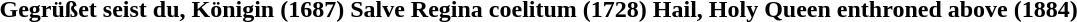<table>
<tr>
<th>Gegrüßet seist du, Königin (1687)</th>
<th>Salve Regina coelitum (1728)</th>
<th>Hail, Holy Queen enthroned above (1884)</th>
</tr>
<tr style="vertical-align: top;">
<td><br></td>
<td><br></td>
<td><br></td>
</tr>
</table>
